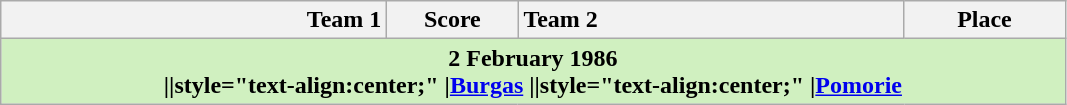<table class="wikitable">
<tr>
<th width="250" style="text-align:right;">Team 1</th>
<th width="80" style="text-align:center;">Score</th>
<th width="250" style="text-align:left;">Team 2</th>
<th width="100" style="text-align:center;">Place</th>
</tr>
<tr>
<th colspan=4 style="background-color:#D0F0C0;"><strong>2 February 1986</strong><br>||style="text-align:center;" |<a href='#'>Burgas</a>
||style="text-align:center;" |<a href='#'>Pomorie</a></th>
</tr>
</table>
